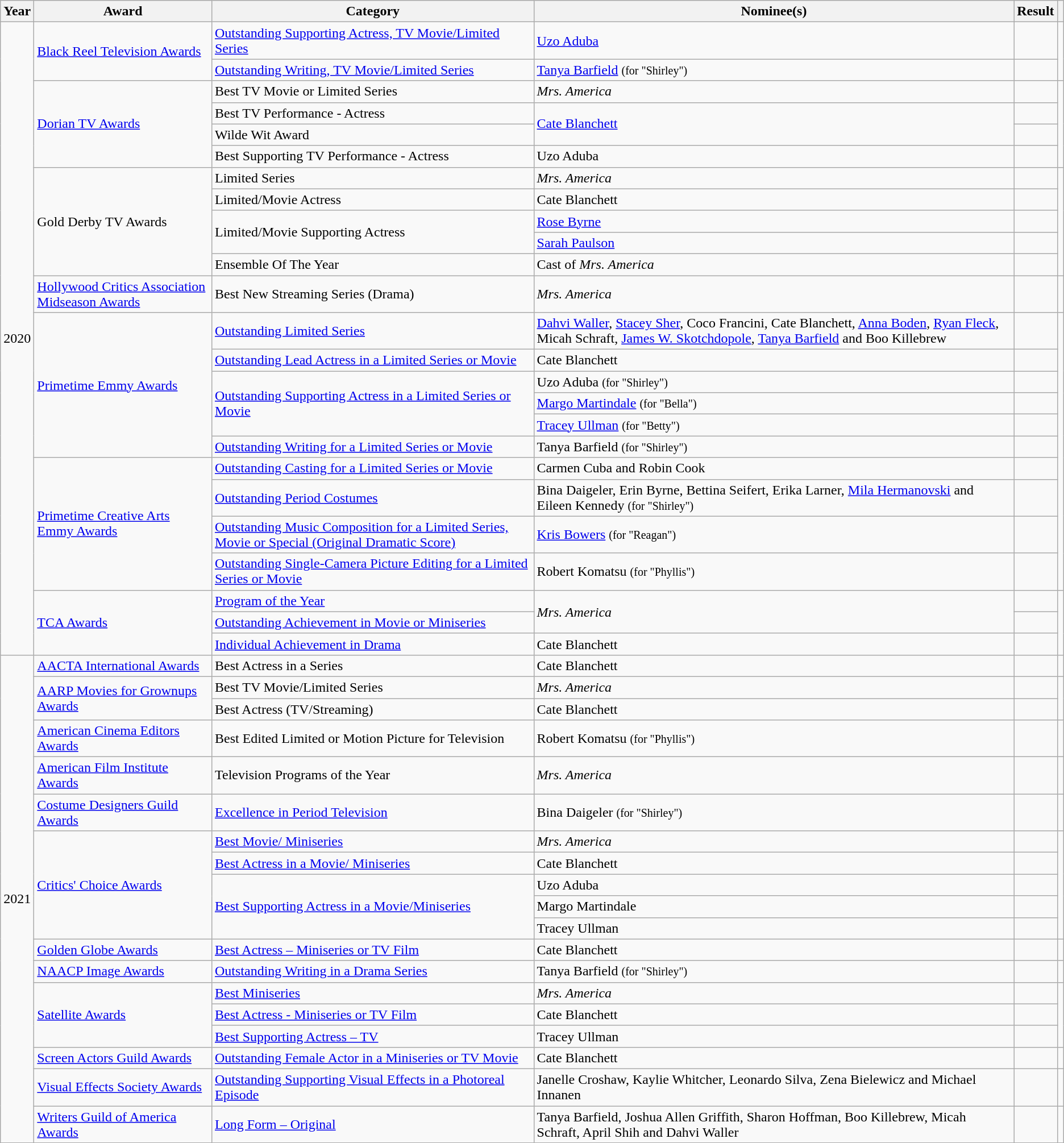<table class="wikitable sortable">
<tr>
<th>Year</th>
<th>Award</th>
<th>Category</th>
<th>Nominee(s)</th>
<th>Result</th>
<th></th>
</tr>
<tr>
<td rowspan="25" style="text-align:center;">2020</td>
<td rowspan="2"><a href='#'>Black Reel Television Awards</a></td>
<td><a href='#'>Outstanding Supporting Actress, TV Movie/Limited Series</a></td>
<td><a href='#'>Uzo Aduba</a></td>
<td></td>
<td align="center" rowspan="2"></td>
</tr>
<tr>
<td><a href='#'>Outstanding Writing, TV Movie/Limited Series</a></td>
<td><a href='#'>Tanya Barfield</a> <small>(for "Shirley")</small></td>
<td></td>
</tr>
<tr>
<td rowspan="4"><a href='#'>Dorian TV Awards</a></td>
<td>Best TV Movie or Limited Series</td>
<td><em>Mrs. America</em></td>
<td></td>
<td align="center" rowspan="4"></td>
</tr>
<tr>
<td>Best TV Performance - Actress</td>
<td rowspan="2"><a href='#'>Cate Blanchett</a></td>
<td></td>
</tr>
<tr>
<td>Wilde Wit Award</td>
<td></td>
</tr>
<tr>
<td>Best Supporting TV Performance - Actress</td>
<td>Uzo Aduba</td>
<td></td>
</tr>
<tr>
<td rowspan="5">Gold Derby TV Awards</td>
<td>Limited Series</td>
<td><em>Mrs. America</em></td>
<td></td>
<td align="center" rowspan="5"></td>
</tr>
<tr>
<td>Limited/Movie Actress</td>
<td>Cate Blanchett</td>
<td></td>
</tr>
<tr>
<td rowspan="2">Limited/Movie Supporting Actress</td>
<td><a href='#'>Rose Byrne</a></td>
<td></td>
</tr>
<tr>
<td><a href='#'>Sarah Paulson</a></td>
<td></td>
</tr>
<tr>
<td>Ensemble Of The Year</td>
<td>Cast of <em>Mrs. America</em></td>
<td></td>
</tr>
<tr>
<td><a href='#'>Hollywood Critics Association Midseason Awards</a></td>
<td>Best New Streaming Series (Drama)</td>
<td><em>Mrs. America</em></td>
<td></td>
<td align="center"></td>
</tr>
<tr>
<td rowspan="6"><a href='#'>Primetime Emmy Awards</a></td>
<td><a href='#'>Outstanding Limited Series</a></td>
<td><a href='#'>Dahvi Waller</a>, <a href='#'>Stacey Sher</a>, Coco Francini, Cate Blanchett, <a href='#'>Anna Boden</a>, <a href='#'>Ryan Fleck</a>, Micah Schraft, <a href='#'>James W. Skotchdopole</a>, <a href='#'>Tanya Barfield</a> and Boo Killebrew</td>
<td></td>
<td align="center" rowspan="10"></td>
</tr>
<tr>
<td><a href='#'>Outstanding Lead Actress in a Limited Series or Movie</a></td>
<td>Cate Blanchett</td>
<td></td>
</tr>
<tr>
<td rowspan="3"><a href='#'>Outstanding Supporting Actress in a Limited Series or Movie</a></td>
<td>Uzo Aduba <small>(for "Shirley")</small></td>
<td></td>
</tr>
<tr>
<td><a href='#'>Margo Martindale</a> <small>(for "Bella")</small></td>
<td></td>
</tr>
<tr>
<td><a href='#'>Tracey Ullman</a> <small>(for "Betty")</small></td>
<td></td>
</tr>
<tr>
<td><a href='#'>Outstanding Writing for a Limited Series or Movie</a></td>
<td>Tanya Barfield <small>(for "Shirley")</small></td>
<td></td>
</tr>
<tr>
<td rowspan="4"><a href='#'>Primetime Creative Arts Emmy Awards</a></td>
<td><a href='#'>Outstanding Casting for a Limited Series or Movie</a></td>
<td>Carmen Cuba and Robin Cook</td>
<td></td>
</tr>
<tr>
<td><a href='#'>Outstanding Period Costumes</a></td>
<td>Bina Daigeler, Erin Byrne, Bettina Seifert, Erika Larner, <a href='#'>Mila Hermanovski</a> and Eileen Kennedy <small>(for "Shirley")</small></td>
<td></td>
</tr>
<tr>
<td><a href='#'>Outstanding Music Composition for a Limited Series, Movie or Special (Original Dramatic Score)</a></td>
<td><a href='#'>Kris Bowers</a> <small>(for "Reagan")</small></td>
<td></td>
</tr>
<tr>
<td><a href='#'>Outstanding Single-Camera Picture Editing for a Limited Series or Movie</a></td>
<td>Robert Komatsu <small>(for "Phyllis")</small></td>
<td></td>
</tr>
<tr>
<td rowspan="3"><a href='#'>TCA Awards</a></td>
<td><a href='#'>Program of the Year</a></td>
<td rowspan="2"><em>Mrs. America</em></td>
<td></td>
<td align="center" rowspan="3"></td>
</tr>
<tr>
<td><a href='#'>Outstanding Achievement in Movie or Miniseries</a></td>
<td></td>
</tr>
<tr>
<td><a href='#'>Individual Achievement in Drama</a></td>
<td>Cate Blanchett</td>
<td></td>
</tr>
<tr>
<td rowspan="19" style="text-align:center;">2021</td>
<td><a href='#'>AACTA International Awards</a></td>
<td>Best Actress in a Series</td>
<td>Cate Blanchett</td>
<td></td>
<td align="center"></td>
</tr>
<tr>
<td rowspan="2"><a href='#'>AARP Movies for Grownups Awards</a></td>
<td>Best TV Movie/Limited Series</td>
<td><em>Mrs. America</em></td>
<td></td>
<td rowspan="2" align="center"></td>
</tr>
<tr>
<td>Best Actress (TV/Streaming)</td>
<td>Cate Blanchett</td>
<td></td>
</tr>
<tr>
<td><a href='#'>American Cinema Editors Awards</a></td>
<td>Best Edited Limited or Motion Picture for Television</td>
<td>Robert Komatsu <small>(for "Phyllis")</small></td>
<td></td>
<td align="center"></td>
</tr>
<tr>
<td><a href='#'>American Film Institute Awards</a></td>
<td>Television Programs of the Year</td>
<td><em>Mrs. America</em></td>
<td></td>
<td align="center"></td>
</tr>
<tr>
<td><a href='#'>Costume Designers Guild Awards</a></td>
<td><a href='#'>Excellence in Period Television</a></td>
<td>Bina Daigeler <small>(for "Shirley")</small></td>
<td></td>
<td align="center"></td>
</tr>
<tr>
<td rowspan="5"><a href='#'>Critics' Choice Awards</a></td>
<td><a href='#'>Best Movie/ Miniseries</a></td>
<td><em>Mrs. America</em></td>
<td></td>
<td align="center" rowspan="5"></td>
</tr>
<tr>
<td><a href='#'>Best Actress in a Movie/ Miniseries</a></td>
<td>Cate Blanchett</td>
<td></td>
</tr>
<tr>
<td rowspan="3"><a href='#'>Best Supporting Actress in a Movie/Miniseries</a></td>
<td>Uzo Aduba</td>
<td></td>
</tr>
<tr>
<td>Margo Martindale</td>
<td></td>
</tr>
<tr>
<td>Tracey Ullman</td>
<td></td>
</tr>
<tr>
<td><a href='#'>Golden Globe Awards</a></td>
<td><a href='#'>Best Actress – Miniseries or TV Film</a></td>
<td>Cate Blanchett</td>
<td></td>
<td align="center"></td>
</tr>
<tr>
<td><a href='#'>NAACP Image Awards</a></td>
<td><a href='#'>Outstanding Writing in a Drama Series</a></td>
<td>Tanya Barfield <small>(for "Shirley")</small></td>
<td></td>
<td align="center"></td>
</tr>
<tr>
<td rowspan="3"><a href='#'>Satellite Awards</a></td>
<td><a href='#'>Best Miniseries</a></td>
<td><em>Mrs. America</em></td>
<td></td>
<td align="center" rowspan="3"></td>
</tr>
<tr>
<td><a href='#'>Best Actress - Miniseries or TV Film</a></td>
<td>Cate Blanchett</td>
<td></td>
</tr>
<tr>
<td><a href='#'>Best Supporting Actress – TV</a></td>
<td>Tracey Ullman</td>
<td></td>
</tr>
<tr>
<td><a href='#'>Screen Actors Guild Awards</a></td>
<td><a href='#'>Outstanding Female Actor in a Miniseries or TV Movie</a></td>
<td>Cate Blanchett</td>
<td></td>
<td align="center"></td>
</tr>
<tr>
<td><a href='#'>Visual Effects Society Awards</a></td>
<td><a href='#'>Outstanding Supporting Visual Effects in a Photoreal Episode</a></td>
<td>Janelle Croshaw, Kaylie Whitcher, Leonardo Silva, Zena Bielewicz and Michael Innanen </td>
<td></td>
<td align="center"></td>
</tr>
<tr>
<td><a href='#'>Writers Guild of America Awards</a></td>
<td><a href='#'>Long Form – Original</a></td>
<td>Tanya Barfield, Joshua Allen Griffith, Sharon Hoffman, Boo Killebrew, Micah Schraft, April Shih and Dahvi Waller</td>
<td></td>
<td align="center"></td>
</tr>
</table>
